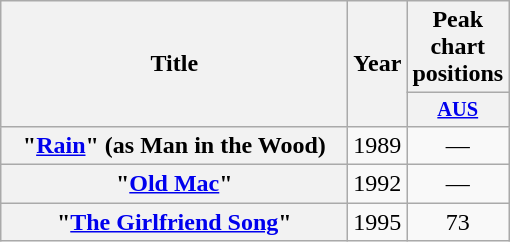<table class="wikitable plainrowheaders" style="text-align:center;">
<tr>
<th scope="col" rowspan="2" style="width:14em;">Title</th>
<th scope="col" rowspan="2" style="width:1em;">Year</th>
<th scope="col">Peak chart positions</th>
</tr>
<tr>
<th scope="col" style="width:3em;font-size:85%;"><a href='#'>AUS</a><br></th>
</tr>
<tr>
<th scope="row">"<a href='#'>Rain</a>" (as Man in the Wood)</th>
<td>1989</td>
<td>—</td>
</tr>
<tr>
<th scope="row">"<a href='#'>Old Mac</a>"</th>
<td>1992</td>
<td>—</td>
</tr>
<tr>
<th scope="row">"<a href='#'>The Girlfriend Song</a>"</th>
<td>1995</td>
<td>73</td>
</tr>
</table>
